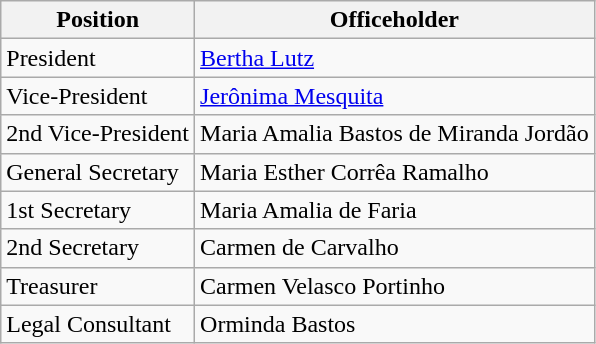<table class="wikitable">
<tr>
<th>Position</th>
<th>Officeholder</th>
</tr>
<tr>
<td>President</td>
<td><a href='#'>Bertha Lutz</a></td>
</tr>
<tr>
<td>Vice-President</td>
<td><a href='#'>Jerônima Mesquita</a></td>
</tr>
<tr>
<td>2nd Vice-President</td>
<td>Maria Amalia Bastos de Miranda Jordão</td>
</tr>
<tr>
<td>General Secretary</td>
<td>Maria Esther Corrêa Ramalho</td>
</tr>
<tr>
<td>1st Secretary</td>
<td>Maria Amalia de Faria</td>
</tr>
<tr>
<td>2nd Secretary</td>
<td>Carmen de Carvalho</td>
</tr>
<tr>
<td>Treasurer</td>
<td>Carmen Velasco Portinho</td>
</tr>
<tr>
<td>Legal Consultant</td>
<td>Orminda Bastos</td>
</tr>
</table>
